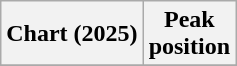<table class="wikitable sortable plainrowheaders" style="text-align:center">
<tr>
<th scope="col">Chart (2025)</th>
<th scope="col">Peak<br>position</th>
</tr>
<tr>
</tr>
</table>
